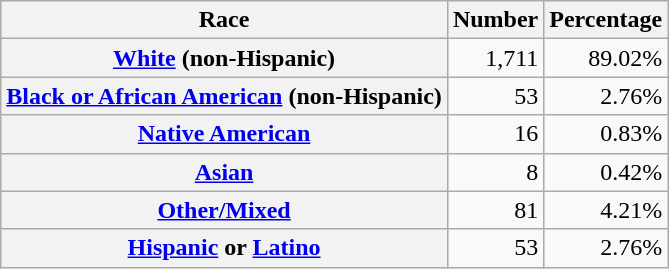<table class="wikitable" style="text-align:right">
<tr>
<th scope="col">Race</th>
<th scope="col">Number</th>
<th scope="col">Percentage</th>
</tr>
<tr>
<th scope="row"><a href='#'>White</a> (non-Hispanic)</th>
<td>1,711</td>
<td>89.02%</td>
</tr>
<tr>
<th scope="row"><a href='#'>Black or African American</a> (non-Hispanic)</th>
<td>53</td>
<td>2.76%</td>
</tr>
<tr>
<th scope="row"><a href='#'>Native American</a></th>
<td>16</td>
<td>0.83%</td>
</tr>
<tr>
<th scope="row"><a href='#'>Asian</a></th>
<td>8</td>
<td>0.42%</td>
</tr>
<tr>
<th scope="row"><a href='#'>Other/Mixed</a></th>
<td>81</td>
<td>4.21%</td>
</tr>
<tr>
<th scope="row"><a href='#'>Hispanic</a> or <a href='#'>Latino</a></th>
<td>53</td>
<td>2.76%</td>
</tr>
</table>
